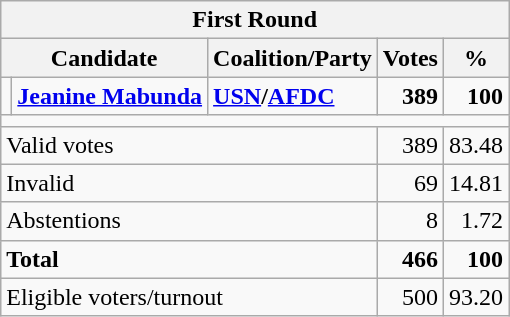<table class=wikitable style=text-align:right>
<tr>
<th colspan="5">First Round</th>
</tr>
<tr>
<th colspan=2>Candidate</th>
<th>Coalition/Party</th>
<th>Votes</th>
<th>%</th>
</tr>
<tr>
<td bgcolor=></td>
<td align=left><strong><a href='#'>Jeanine Mabunda</a></strong></td>
<td align=left><strong><a href='#'>USN</a>/<a href='#'>AFDC</a></strong></td>
<td><strong>389</strong></td>
<td><strong>100</strong></td>
</tr>
<tr>
<td colspan=12></td>
</tr>
<tr>
<td style="text-align:left;" colspan=3>Valid votes</td>
<td>389</td>
<td>83.48</td>
</tr>
<tr>
<td style="text-align:left;" colspan=3>Invalid</td>
<td>69</td>
<td>14.81</td>
</tr>
<tr>
<td style="text-align:left;" colspan=3>Abstentions</td>
<td>8</td>
<td>1.72</td>
</tr>
<tr>
<td style="text-align:left;" colspan=3><strong>Total</strong></td>
<td><strong>466</strong></td>
<td><strong>100</strong></td>
</tr>
<tr>
<td style="text-align:left;" colspan=3>Eligible voters/turnout</td>
<td>500</td>
<td>93.20</td>
</tr>
</table>
